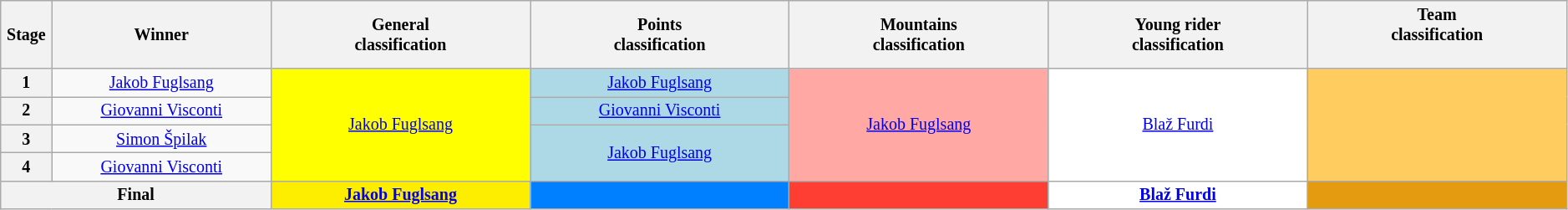<table class="wikitable" style="text-align: center; font-size:smaller;">
<tr>
<th style="width:1%;">Stage</th>
<th style="width:11%;">Winner</th>
<th style="width:13%;">General<br>classification<br></th>
<th style="width:13%;">Points<br>classification<br></th>
<th style="width:13%;">Mountains<br>classification<br></th>
<th style="width:13%;">Young rider<br>classification<br></th>
<th style="width:13%;">Team<br>classification<br><br></th>
</tr>
<tr>
<th>1</th>
<td><a href='#'>Jakob Fuglsang</a></td>
<td style="background:yellow;" rowspan=4><a href='#'>Jakob Fuglsang</a></td>
<td style="background:lightblue;"><a href='#'>Jakob Fuglsang</a></td>
<td style="background:#FFA8A4;" rowspan=4><a href='#'>Jakob Fuglsang</a></td>
<td style="background:white;" rowspan=4><a href='#'>Blaž Furdi</a></td>
<td style="background:#FFCD5F;" rowspan=4></td>
</tr>
<tr>
<th>2</th>
<td><a href='#'>Giovanni Visconti</a></td>
<td style="background:lightblue;"><a href='#'>Giovanni Visconti</a></td>
</tr>
<tr>
<th>3</th>
<td><a href='#'>Simon Špilak</a></td>
<td style="background:lightblue;" rowspan=2><a href='#'>Jakob Fuglsang</a></td>
</tr>
<tr>
<th>4</th>
<td><a href='#'>Giovanni Visconti</a></td>
</tr>
<tr>
<th colspan="2"><strong>Final</strong></th>
<th style="background:#FDEE00;"><a href='#'>Jakob Fuglsang</a></th>
<th style="background:#007FFF;"></th>
<th style="background:#FF3E33;"></th>
<th style="background:white;"><a href='#'>Blaž Furdi</a></th>
<th style="background:#E49B0F;"></th>
</tr>
</table>
